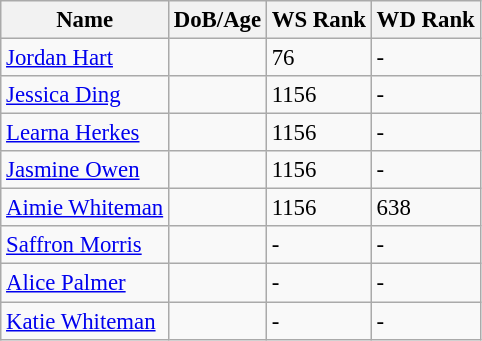<table class="wikitable" style="text-align: left; font-size:95%;">
<tr>
<th>Name</th>
<th>DoB/Age</th>
<th>WS Rank</th>
<th>WD Rank</th>
</tr>
<tr>
<td><a href='#'>Jordan Hart</a></td>
<td></td>
<td>76</td>
<td>-</td>
</tr>
<tr>
<td><a href='#'>Jessica Ding</a></td>
<td></td>
<td>1156</td>
<td>-</td>
</tr>
<tr>
<td><a href='#'>Learna Herkes</a></td>
<td></td>
<td>1156</td>
<td>-</td>
</tr>
<tr>
<td><a href='#'>Jasmine Owen</a></td>
<td></td>
<td>1156</td>
<td>-</td>
</tr>
<tr>
<td><a href='#'>Aimie Whiteman</a></td>
<td></td>
<td>1156</td>
<td>638</td>
</tr>
<tr>
<td><a href='#'>Saffron Morris</a></td>
<td></td>
<td>-</td>
<td>-</td>
</tr>
<tr>
<td><a href='#'>Alice Palmer</a></td>
<td></td>
<td>-</td>
<td>-</td>
</tr>
<tr>
<td><a href='#'>Katie Whiteman</a></td>
<td></td>
<td>-</td>
<td>-</td>
</tr>
</table>
